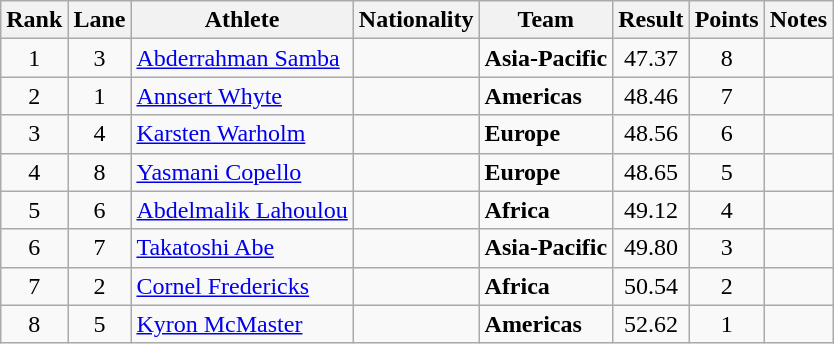<table class="wikitable sortable" style="text-align:center">
<tr>
<th>Rank</th>
<th>Lane</th>
<th>Athlete</th>
<th>Nationality</th>
<th>Team</th>
<th>Result</th>
<th>Points</th>
<th>Notes</th>
</tr>
<tr>
<td>1</td>
<td>3</td>
<td align="left"><a href='#'>Abderrahman Samba</a></td>
<td align=left></td>
<td align=left><strong>Asia-Pacific</strong></td>
<td>47.37</td>
<td>8</td>
<td><strong></strong></td>
</tr>
<tr>
<td>2</td>
<td>1</td>
<td align="left"><a href='#'>Annsert Whyte</a></td>
<td align=left></td>
<td align=left><strong>Americas</strong></td>
<td>48.46</td>
<td>7</td>
<td></td>
</tr>
<tr>
<td>3</td>
<td>4</td>
<td align="left"><a href='#'>Karsten Warholm</a></td>
<td align=left></td>
<td align=left><strong>Europe</strong></td>
<td>48.56</td>
<td>6</td>
<td></td>
</tr>
<tr>
<td>4</td>
<td>8</td>
<td align="left"><a href='#'>Yasmani Copello</a></td>
<td align=left></td>
<td align=left><strong>Europe</strong></td>
<td>48.65</td>
<td>5</td>
<td></td>
</tr>
<tr>
<td>5</td>
<td>6</td>
<td align="left"><a href='#'>Abdelmalik Lahoulou</a></td>
<td align=left></td>
<td align=left><strong>Africa</strong></td>
<td>49.12</td>
<td>4</td>
<td></td>
</tr>
<tr>
<td>6</td>
<td>7</td>
<td align="left"><a href='#'>Takatoshi Abe</a></td>
<td align=left></td>
<td align=left><strong>Asia-Pacific</strong></td>
<td>49.80</td>
<td>3</td>
<td></td>
</tr>
<tr>
<td>7</td>
<td>2</td>
<td align="left"><a href='#'>Cornel Fredericks</a></td>
<td align=left></td>
<td align=left><strong>Africa</strong></td>
<td>50.54</td>
<td>2</td>
<td></td>
</tr>
<tr>
<td>8</td>
<td>5</td>
<td align="left"><a href='#'>Kyron McMaster</a></td>
<td align=left></td>
<td align=left><strong>Americas</strong></td>
<td>52.62</td>
<td>1</td>
<td></td>
</tr>
</table>
